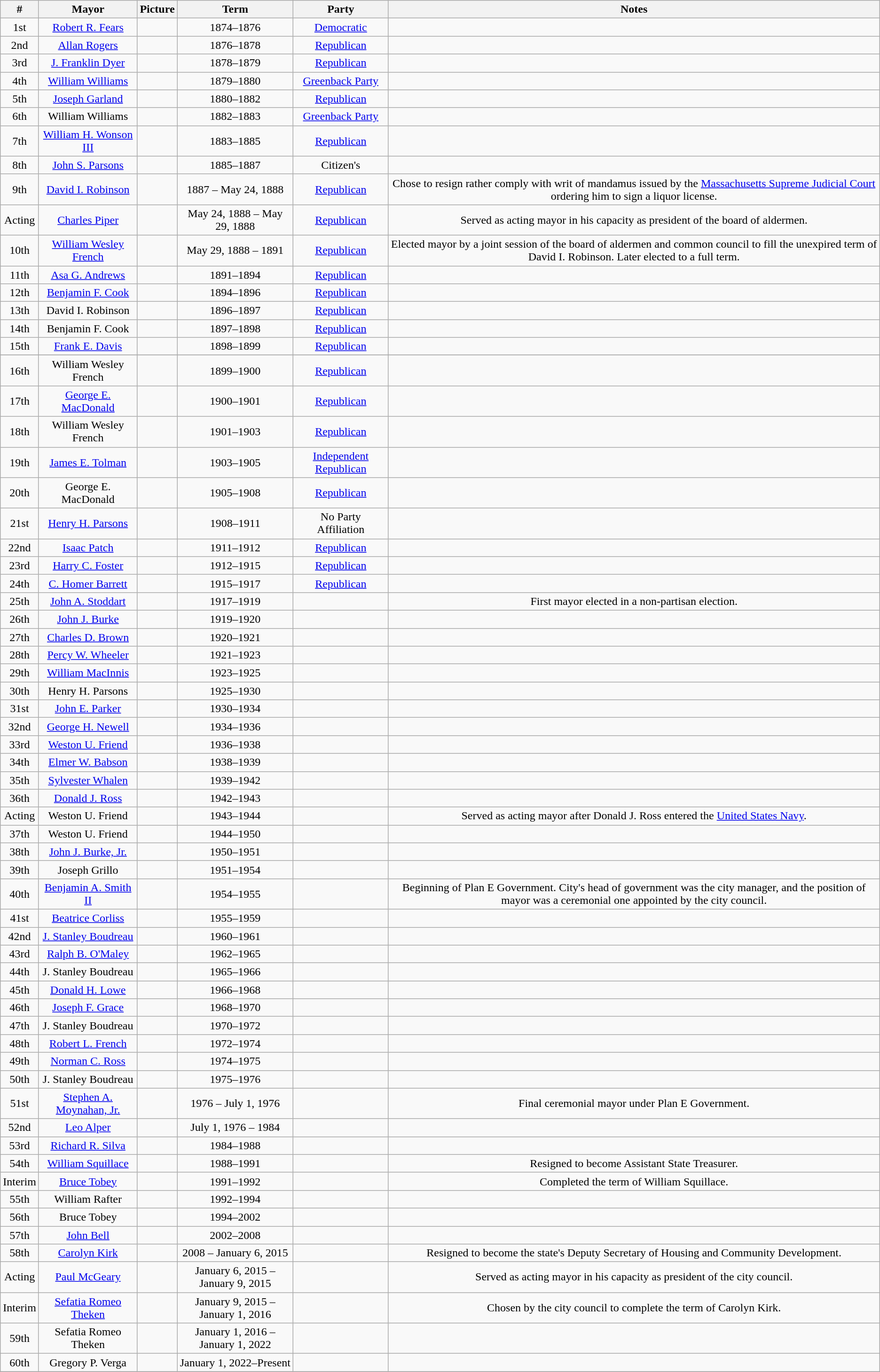<table class=wikitable style="text-align:center">
<tr>
<th>#</th>
<th>Mayor</th>
<th>Picture</th>
<th>Term</th>
<th>Party</th>
<th>Notes</th>
</tr>
<tr>
<td>1st</td>
<td><a href='#'>Robert R. Fears</a></td>
<td></td>
<td>1874–1876</td>
<td><a href='#'>Democratic</a></td>
<td></td>
</tr>
<tr>
<td>2nd</td>
<td><a href='#'>Allan Rogers</a></td>
<td></td>
<td>1876–1878</td>
<td><a href='#'>Republican</a></td>
<td></td>
</tr>
<tr>
<td>3rd</td>
<td><a href='#'>J. Franklin Dyer</a></td>
<td></td>
<td>1878–1879</td>
<td><a href='#'>Republican</a></td>
<td></td>
</tr>
<tr>
<td>4th</td>
<td><a href='#'>William Williams</a></td>
<td></td>
<td>1879–1880</td>
<td><a href='#'>Greenback Party</a></td>
<td></td>
</tr>
<tr>
<td>5th</td>
<td><a href='#'>Joseph Garland</a></td>
<td></td>
<td>1880–1882</td>
<td><a href='#'>Republican</a></td>
<td></td>
</tr>
<tr>
<td>6th</td>
<td>William Williams</td>
<td></td>
<td>1882–1883</td>
<td><a href='#'>Greenback Party</a></td>
<td></td>
</tr>
<tr>
<td>7th</td>
<td><a href='#'>William H. Wonson III</a></td>
<td></td>
<td>1883–1885</td>
<td><a href='#'>Republican</a></td>
<td></td>
</tr>
<tr>
<td>8th</td>
<td><a href='#'>John S. Parsons</a></td>
<td></td>
<td>1885–1887</td>
<td>Citizen's</td>
<td></td>
</tr>
<tr>
<td>9th</td>
<td><a href='#'>David I. Robinson</a></td>
<td></td>
<td>1887 – May 24, 1888</td>
<td><a href='#'>Republican</a></td>
<td>Chose to resign rather comply with writ of mandamus issued by the <a href='#'>Massachusetts Supreme Judicial Court</a> ordering him to sign a liquor license.</td>
</tr>
<tr>
<td>Acting</td>
<td><a href='#'>Charles Piper</a></td>
<td></td>
<td>May 24, 1888 – May 29, 1888</td>
<td><a href='#'>Republican</a></td>
<td>Served as acting mayor in his capacity as president of the board of aldermen.</td>
</tr>
<tr>
<td>10th</td>
<td><a href='#'>William Wesley French</a></td>
<td></td>
<td>May 29, 1888 – 1891</td>
<td><a href='#'>Republican</a></td>
<td>Elected mayor by a joint session of the board of aldermen and common council to fill the unexpired term of David I. Robinson. Later elected to a full term.</td>
</tr>
<tr>
<td>11th</td>
<td><a href='#'>Asa G. Andrews</a></td>
<td></td>
<td>1891–1894</td>
<td><a href='#'>Republican</a></td>
<td></td>
</tr>
<tr>
<td>12th</td>
<td><a href='#'>Benjamin F. Cook</a></td>
<td></td>
<td>1894–1896</td>
<td><a href='#'>Republican</a></td>
<td></td>
</tr>
<tr>
<td>13th</td>
<td>David I. Robinson</td>
<td></td>
<td>1896–1897</td>
<td><a href='#'>Republican</a></td>
<td></td>
</tr>
<tr>
<td>14th</td>
<td>Benjamin F. Cook</td>
<td></td>
<td>1897–1898</td>
<td><a href='#'>Republican</a></td>
<td></td>
</tr>
<tr>
<td>15th</td>
<td><a href='#'>Frank E. Davis</a></td>
<td></td>
<td>1898–1899</td>
<td><a href='#'>Republican</a></td>
<td></td>
</tr>
<tr>
</tr>
<tr>
<td>16th</td>
<td>William Wesley French</td>
<td></td>
<td>1899–1900</td>
<td><a href='#'>Republican</a></td>
<td></td>
</tr>
<tr>
<td>17th</td>
<td><a href='#'>George E. MacDonald</a></td>
<td></td>
<td>1900–1901</td>
<td><a href='#'>Republican</a></td>
<td></td>
</tr>
<tr>
<td>18th</td>
<td>William Wesley French</td>
<td></td>
<td>1901–1903</td>
<td><a href='#'>Republican</a></td>
<td></td>
</tr>
<tr>
<td>19th</td>
<td><a href='#'>James E. Tolman</a></td>
<td></td>
<td>1903–1905</td>
<td><a href='#'>Independent Republican</a></td>
<td></td>
</tr>
<tr>
<td>20th</td>
<td>George E. MacDonald</td>
<td></td>
<td>1905–1908</td>
<td><a href='#'>Republican</a></td>
<td></td>
</tr>
<tr>
<td>21st</td>
<td><a href='#'>Henry H. Parsons</a></td>
<td></td>
<td>1908–1911</td>
<td>No Party Affiliation</td>
<td></td>
</tr>
<tr>
<td>22nd</td>
<td><a href='#'>Isaac Patch</a></td>
<td></td>
<td>1911–1912</td>
<td><a href='#'>Republican</a></td>
<td></td>
</tr>
<tr>
<td>23rd</td>
<td><a href='#'>Harry C. Foster</a></td>
<td></td>
<td>1912–1915</td>
<td><a href='#'>Republican</a></td>
<td></td>
</tr>
<tr>
<td>24th</td>
<td><a href='#'>C. Homer Barrett</a></td>
<td></td>
<td>1915–1917</td>
<td><a href='#'>Republican</a></td>
<td></td>
</tr>
<tr>
<td>25th</td>
<td><a href='#'>John A. Stoddart</a></td>
<td></td>
<td>1917–1919</td>
<td></td>
<td>First mayor elected in a non-partisan election.</td>
</tr>
<tr>
<td>26th</td>
<td><a href='#'>John J. Burke</a></td>
<td></td>
<td>1919–1920</td>
<td></td>
<td></td>
</tr>
<tr>
<td>27th</td>
<td><a href='#'>Charles D. Brown</a></td>
<td></td>
<td>1920–1921</td>
<td></td>
<td></td>
</tr>
<tr>
<td>28th</td>
<td><a href='#'>Percy W. Wheeler</a></td>
<td></td>
<td>1921–1923</td>
<td></td>
<td></td>
</tr>
<tr>
<td>29th</td>
<td><a href='#'>William MacInnis</a></td>
<td></td>
<td>1923–1925</td>
<td></td>
<td></td>
</tr>
<tr>
<td>30th</td>
<td>Henry H. Parsons</td>
<td></td>
<td>1925–1930</td>
<td></td>
<td></td>
</tr>
<tr>
<td>31st</td>
<td><a href='#'>John E. Parker</a></td>
<td></td>
<td>1930–1934</td>
<td></td>
<td></td>
</tr>
<tr>
<td>32nd</td>
<td><a href='#'>George H. Newell</a></td>
<td></td>
<td>1934–1936</td>
<td></td>
<td></td>
</tr>
<tr>
<td>33rd</td>
<td><a href='#'>Weston U. Friend</a></td>
<td></td>
<td>1936–1938</td>
<td></td>
<td></td>
</tr>
<tr>
<td>34th</td>
<td><a href='#'>Elmer W. Babson</a></td>
<td></td>
<td>1938–1939</td>
<td></td>
<td></td>
</tr>
<tr>
<td>35th</td>
<td><a href='#'>Sylvester Whalen</a></td>
<td></td>
<td>1939–1942</td>
<td></td>
<td></td>
</tr>
<tr>
<td>36th</td>
<td><a href='#'>Donald J. Ross</a></td>
<td></td>
<td>1942–1943</td>
<td></td>
<td></td>
</tr>
<tr>
<td>Acting</td>
<td>Weston U. Friend</td>
<td></td>
<td>1943–1944</td>
<td></td>
<td>Served as acting mayor after Donald J. Ross entered the <a href='#'>United States Navy</a>.</td>
</tr>
<tr>
<td>37th</td>
<td>Weston U. Friend</td>
<td></td>
<td>1944–1950</td>
<td></td>
<td></td>
</tr>
<tr>
<td>38th</td>
<td><a href='#'>John J. Burke, Jr.</a></td>
<td></td>
<td>1950–1951</td>
<td></td>
<td></td>
</tr>
<tr>
<td>39th</td>
<td>Joseph Grillo</td>
<td></td>
<td>1951–1954</td>
<td></td>
<td></td>
</tr>
<tr>
<td>40th</td>
<td><a href='#'>Benjamin A. Smith II</a></td>
<td></td>
<td>1954–1955</td>
<td></td>
<td>Beginning of Plan E Government. City's head of government was the city manager, and the position of mayor was a ceremonial one appointed by the city council.</td>
</tr>
<tr>
<td>41st</td>
<td><a href='#'>Beatrice Corliss</a></td>
<td></td>
<td>1955–1959</td>
<td></td>
<td></td>
</tr>
<tr>
<td>42nd</td>
<td><a href='#'>J. Stanley Boudreau</a></td>
<td></td>
<td>1960–1961</td>
<td></td>
<td></td>
</tr>
<tr>
<td>43rd</td>
<td><a href='#'>Ralph B. O'Maley</a></td>
<td></td>
<td>1962–1965</td>
<td></td>
<td></td>
</tr>
<tr>
<td>44th</td>
<td>J. Stanley Boudreau</td>
<td></td>
<td>1965–1966</td>
<td></td>
<td></td>
</tr>
<tr>
<td>45th</td>
<td><a href='#'>Donald H. Lowe</a></td>
<td></td>
<td>1966–1968</td>
<td></td>
<td></td>
</tr>
<tr>
<td>46th</td>
<td><a href='#'>Joseph F. Grace</a></td>
<td></td>
<td>1968–1970</td>
<td></td>
<td></td>
</tr>
<tr>
<td>47th</td>
<td>J. Stanley Boudreau</td>
<td></td>
<td>1970–1972</td>
<td></td>
<td></td>
</tr>
<tr>
<td>48th</td>
<td><a href='#'>Robert L. French</a></td>
<td></td>
<td>1972–1974</td>
<td></td>
<td></td>
</tr>
<tr>
<td>49th</td>
<td><a href='#'>Norman C. Ross</a></td>
<td></td>
<td>1974–1975</td>
<td></td>
<td></td>
</tr>
<tr>
<td>50th</td>
<td>J. Stanley Boudreau</td>
<td></td>
<td>1975–1976</td>
<td></td>
<td></td>
</tr>
<tr>
<td>51st</td>
<td><a href='#'>Stephen A. Moynahan, Jr.</a></td>
<td></td>
<td>1976 – July 1, 1976</td>
<td></td>
<td>Final ceremonial mayor under Plan E Government.</td>
</tr>
<tr>
<td>52nd</td>
<td><a href='#'>Leo Alper</a></td>
<td></td>
<td>July 1, 1976 – 1984</td>
<td></td>
<td></td>
</tr>
<tr>
<td>53rd</td>
<td><a href='#'>Richard R. Silva</a></td>
<td></td>
<td>1984–1988</td>
<td></td>
<td></td>
</tr>
<tr>
<td>54th</td>
<td><a href='#'>William Squillace</a></td>
<td></td>
<td>1988–1991</td>
<td></td>
<td>Resigned to become Assistant State Treasurer.</td>
</tr>
<tr>
<td>Interim</td>
<td><a href='#'>Bruce Tobey</a></td>
<td></td>
<td>1991–1992</td>
<td></td>
<td>Completed the term of William Squillace.</td>
</tr>
<tr>
<td>55th</td>
<td>William Rafter</td>
<td></td>
<td>1992–1994</td>
<td></td>
<td></td>
</tr>
<tr>
<td>56th</td>
<td>Bruce Tobey</td>
<td></td>
<td>1994–2002</td>
<td></td>
<td></td>
</tr>
<tr>
<td>57th</td>
<td><a href='#'>John Bell</a></td>
<td></td>
<td>2002–2008</td>
<td></td>
<td></td>
</tr>
<tr>
<td>58th</td>
<td><a href='#'>Carolyn Kirk</a></td>
<td></td>
<td>2008 – January 6, 2015</td>
<td></td>
<td>Resigned to become the state's Deputy Secretary of Housing and Community Development.</td>
</tr>
<tr>
<td>Acting</td>
<td><a href='#'>Paul McGeary</a></td>
<td></td>
<td>January 6, 2015 – January 9, 2015</td>
<td></td>
<td>Served as acting mayor in his capacity as president of the city council.</td>
</tr>
<tr>
<td>Interim</td>
<td><a href='#'>Sefatia Romeo Theken</a></td>
<td></td>
<td>January 9, 2015 – January 1, 2016</td>
<td></td>
<td>Chosen by the city council to complete the term of Carolyn Kirk.</td>
</tr>
<tr>
<td>59th</td>
<td>Sefatia Romeo Theken</td>
<td></td>
<td>January 1, 2016 – January 1, 2022</td>
<td></td>
<td></td>
</tr>
<tr>
<td>60th</td>
<td>Gregory P. Verga</td>
<td></td>
<td>January 1, 2022–Present</td>
<td></td>
<td></td>
</tr>
<tr>
</tr>
</table>
